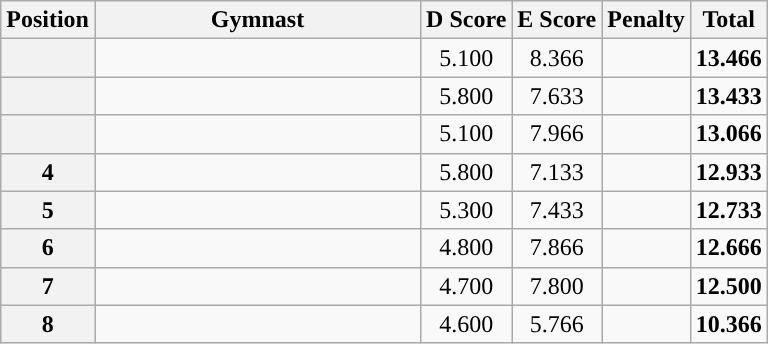<table class="wikitable sortable" style="text-align:center">
<tr>
<th scope=col>Position</th>
<th scope=col width="210">Gymnast</th>
<th scope=col>D Score</th>
<th scope=col>E Score</th>
<th scope=col>Penalty</th>
<th scope=col>Total</th>
</tr>
<tr>
<th scope=row></th>
<td align="left"></td>
<td>5.100</td>
<td>8.366</td>
<td></td>
<td><strong>13.466</strong></td>
</tr>
<tr>
<th scope=row></th>
<td align="left"></td>
<td>5.800</td>
<td>7.633</td>
<td></td>
<td><strong>13.433</strong></td>
</tr>
<tr>
<th scope=row></th>
<td align="left"></td>
<td>5.100</td>
<td>7.966</td>
<td></td>
<td><strong>13.066</strong></td>
</tr>
<tr>
<th scope=row>4</th>
<td align="left"></td>
<td>5.800</td>
<td>7.133</td>
<td></td>
<td><strong>12.933</strong></td>
</tr>
<tr>
<th scope=row>5</th>
<td align="left"></td>
<td>5.300</td>
<td>7.433</td>
<td></td>
<td><strong>12.733</strong></td>
</tr>
<tr>
<th scope=row>6</th>
<td align="left"></td>
<td>4.800</td>
<td>7.866</td>
<td></td>
<td><strong>12.666</strong></td>
</tr>
<tr>
<th scope=row>7</th>
<td align="left"></td>
<td>4.700</td>
<td>7.800</td>
<td></td>
<td><strong>12.500</strong></td>
</tr>
<tr>
<th scope=row>8</th>
<td align="left"></td>
<td>4.600</td>
<td>5.766</td>
<td></td>
<td><strong>10.366</strong></td>
</tr>
</table>
